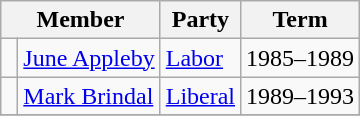<table class="wikitable">
<tr>
<th colspan=2>Member</th>
<th>Party</th>
<th>Term</th>
</tr>
<tr>
<td> </td>
<td><a href='#'>June Appleby</a></td>
<td><a href='#'>Labor</a></td>
<td>1985–1989</td>
</tr>
<tr>
<td> </td>
<td><a href='#'>Mark Brindal</a></td>
<td><a href='#'>Liberal</a></td>
<td>1989–1993</td>
</tr>
<tr>
</tr>
</table>
